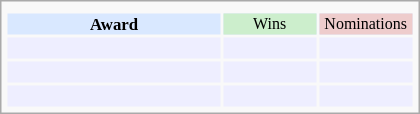<table class="infobox" style="width: 25em; text-align: left; font-size: 70%; vertical-align: middle;">
<tr>
<td colspan="3" style="text-align:center;"></td>
</tr>
<tr bgcolor=#D9E8FF style="text-align:center;">
<th style="vertical-align: middle;">Award</th>
<td style="background:#cceecc; font-size:8pt;" width="60px">Wins</td>
<td style="background:#eecccc; font-size:8pt;" width="60px">Nominations</td>
</tr>
<tr bgcolor=#eeeeff>
<td align="center"><br></td>
<td></td>
<td></td>
</tr>
<tr bgcolor=#eeeeff>
<td align="center"><br></td>
<td></td>
<td></td>
</tr>
<tr bgcolor=#eeeeff>
<td align="center"><br></td>
<td></td>
<td></td>
</tr>
</table>
